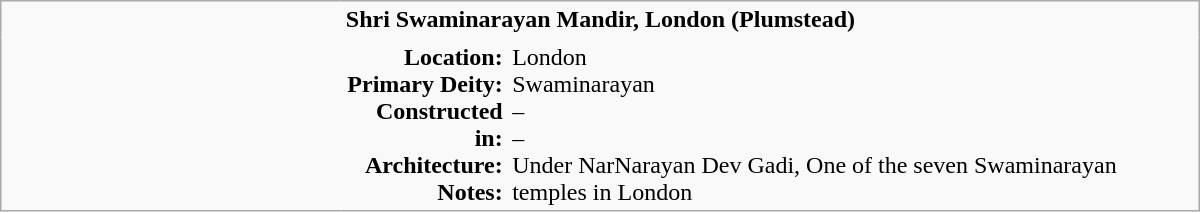<table class="wikitable plain" border="0" width="800">
<tr>
<td width="220px" rowspan="2" style="border:none;"></td>
<td valign="top" colspan=2 style="border:none;"><strong>Shri Swaminarayan Mandir, London (Plumstead)</strong></td>
</tr>
<tr>
<td valign="top" style="text-align:right; border:none;"><strong>Location:</strong><br><strong>Primary Deity:</strong><br><strong>Constructed in:</strong><br><strong>Architecture:</strong><br><strong>Notes:</strong></td>
<td valign="top" style="border:none;">London <br>Swaminarayan <br>– <br>– <br>Under NarNarayan Dev Gadi, One of the seven Swaminarayan temples in London</td>
</tr>
</table>
